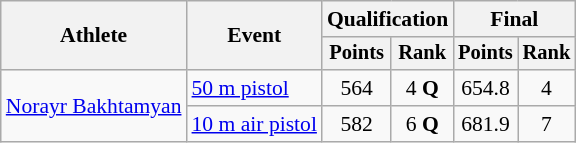<table class="wikitable" style="font-size:90%">
<tr>
<th rowspan="2">Athlete</th>
<th rowspan="2">Event</th>
<th colspan=2>Qualification</th>
<th colspan=2>Final</th>
</tr>
<tr style="font-size:95%">
<th>Points</th>
<th>Rank</th>
<th>Points</th>
<th>Rank</th>
</tr>
<tr align=center>
<td align=left rowspan=2><a href='#'>Norayr Bakhtamyan</a></td>
<td align=left><a href='#'>50 m pistol</a></td>
<td>564</td>
<td>4 <strong>Q</strong></td>
<td>654.8</td>
<td>4</td>
</tr>
<tr align=center>
<td align=left><a href='#'>10 m air pistol</a></td>
<td>582</td>
<td>6 <strong>Q</strong></td>
<td>681.9</td>
<td>7</td>
</tr>
</table>
